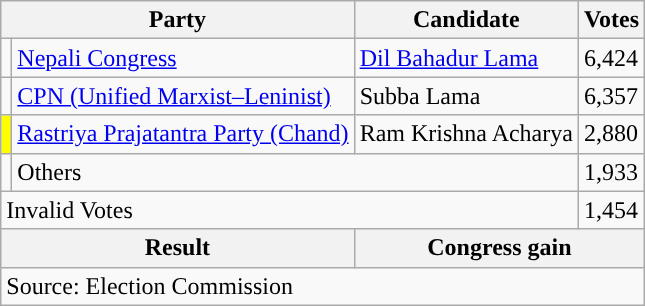<table class="wikitable">
<tr>
<th colspan="2">Party</th>
<th>Candidate</th>
<th>Votes</th>
</tr>
<tr>
<td style="background-color:"></td>
<td><a href='#'>Nepali Congress</a></td>
<td><a href='#'>Dil Bahadur Lama</a></td>
<td>6,424</td>
</tr>
<tr>
<td style="background-color:"></td>
<td><a href='#'>CPN (Unified Marxist–Leninist)</a></td>
<td>Subba Lama</td>
<td>6,357</td>
</tr>
<tr>
<td style="background-color:yellow"></td>
<td><a href='#'>Rastriya Prajatantra Party (Chand)</a></td>
<td>Ram Krishna Acharya</td>
<td>2,880</td>
</tr>
<tr>
<td></td>
<td colspan="2">Others</td>
<td>1,933</td>
</tr>
<tr>
<td colspan="3">Invalid Votes</td>
<td>1,454</td>
</tr>
<tr>
<th colspan="2">Result</th>
<th colspan="2">Congress gain</th>
</tr>
<tr>
<td colspan="4">Source: Election Commission</td>
</tr>
</table>
